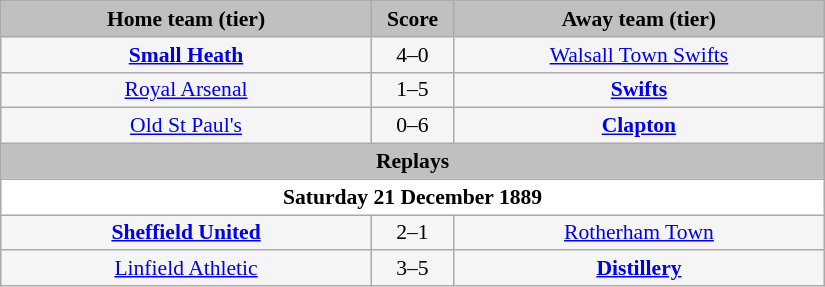<table class="wikitable" style="width: 550px; background:WhiteSmoke; text-align:center; font-size:90%">
<tr>
<td scope="col" style="width: 45.00%; background:silver;"><strong>Home team (tier)</strong></td>
<td scope="col" style="width: 10.00%; background:silver;"><strong>Score</strong></td>
<td scope="col" style="width: 45.00%; background:silver;"><strong>Away team (tier)</strong></td>
</tr>
<tr>
<td><strong><a href='#'>Small Heath</a></strong></td>
<td>4–0</td>
<td><a href='#'>Walsall Town Swifts</a></td>
</tr>
<tr>
<td><a href='#'>Royal Arsenal</a></td>
<td>1–5</td>
<td><strong><a href='#'>Swifts</a></strong></td>
</tr>
<tr>
<td><a href='#'>Old St Paul's</a></td>
<td>0–6</td>
<td><strong><a href='#'>Clapton</a></strong></td>
</tr>
<tr>
<td colspan="3" style= background:Silver><strong>Replays</strong></td>
</tr>
<tr>
<td colspan="3" style= background:White><strong>Saturday 21 December 1889</strong></td>
</tr>
<tr>
<td><strong><a href='#'>Sheffield United</a></strong></td>
<td>2–1</td>
<td><a href='#'>Rotherham Town</a></td>
</tr>
<tr>
<td><a href='#'>Linfield Athletic</a></td>
<td>3–5</td>
<td><strong><a href='#'>Distillery</a></strong></td>
</tr>
</table>
